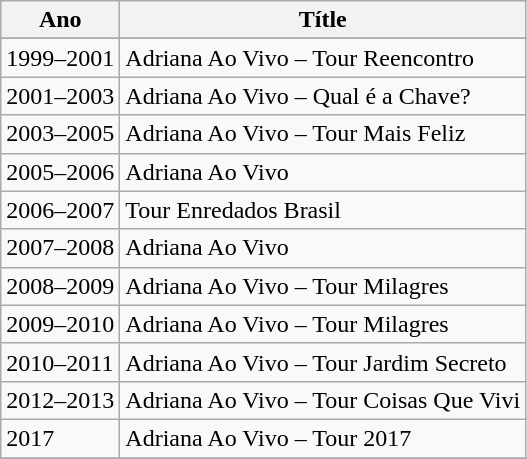<table class="wikitable">
<tr>
<th>Ano</th>
<th>Títle</th>
</tr>
<tr>
</tr>
<tr>
<td>1999–2001</td>
<td>Adriana Ao Vivo – Tour Reencontro</td>
</tr>
<tr>
<td>2001–2003</td>
<td>Adriana Ao Vivo – Qual é a Chave?</td>
</tr>
<tr>
<td>2003–2005</td>
<td>Adriana Ao Vivo – Tour Mais Feliz</td>
</tr>
<tr>
<td>2005–2006</td>
<td>Adriana Ao Vivo</td>
</tr>
<tr>
<td>2006–2007</td>
<td Adriana Ao Vivo – Tour Enredados Brasil>Tour Enredados Brasil</td>
</tr>
<tr>
<td>2007–2008</td>
<td>Adriana Ao Vivo</td>
</tr>
<tr>
<td>2008–2009</td>
<td Adriana Ao Vivo – Tour Olhos No Espelho>Adriana Ao Vivo – Tour Milagres</td>
</tr>
<tr>
<td>2009–2010</td>
<td Adriana Ao Vivo – Tour Milagres>Adriana Ao Vivo – Tour Milagres</td>
</tr>
<tr>
<td>2010–2011</td>
<td Adriana Ao Vivo – Tour Jardim Secreto>Adriana Ao Vivo – Tour Jardim Secreto</td>
</tr>
<tr>
<td>2012–2013</td>
<td Adriana Ao Vivo – Turnê Coisas Que Vivi>Adriana Ao Vivo – Tour Coisas Que Vivi</td>
</tr>
<tr>
<td>2017</td>
<td>Adriana Ao Vivo – Tour 2017</td>
</tr>
<tr>
</tr>
</table>
